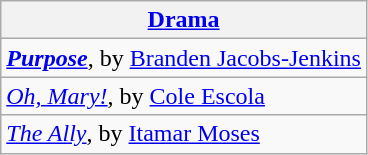<table class="wikitable" style="float:left; float:none;">
<tr>
<th><a href='#'>Drama</a></th>
</tr>
<tr>
<td><strong><em><a href='#'>Purpose</a></em></strong>, by <a href='#'>Branden Jacobs-Jenkins</a></td>
</tr>
<tr>
<td><em><a href='#'>Oh, Mary!</a></em>, by <a href='#'>Cole Escola</a></td>
</tr>
<tr>
<td><em><a href='#'>The Ally</a></em>, by <a href='#'>Itamar Moses</a></td>
</tr>
</table>
